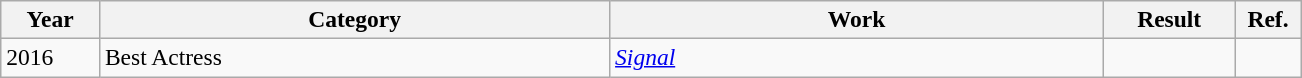<table class="wikitable sortable plainrowheaders" Style=font-size:98%>
<tr>
<th scope="col" style="width:6%;">Year</th>
<th scope="col" style="width:31%;">Category</th>
<th scope="col" style="width:30%;">Work</th>
<th scope="col" style="width:8%;">Result</th>
<th scope="col" style="width:4%;">Ref.</th>
</tr>
<tr>
<td>2016</td>
<td>Best Actress</td>
<td><em><a href='#'>Signal</a></em></td>
<td></td>
<td></td>
</tr>
</table>
